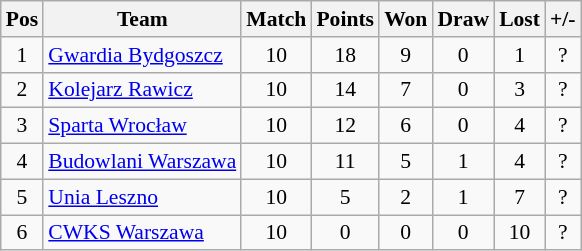<table class=wikitable style="font-size: 90%">
<tr align=center >
<th>Pos</th>
<th>Team</th>
<th>Match</th>
<th>Points</th>
<th>Won</th>
<th>Draw</th>
<th>Lost</th>
<th>+/-</th>
</tr>
<tr align=center >
<td>1</td>
<td align=left><a href='#'>Gwardia Bydgoszcz</a></td>
<td>10</td>
<td>18</td>
<td>9</td>
<td>0</td>
<td>1</td>
<td>?</td>
</tr>
<tr align=center >
<td>2</td>
<td align=left><a href='#'>Kolejarz Rawicz</a></td>
<td>10</td>
<td>14</td>
<td>7</td>
<td>0</td>
<td>3</td>
<td>?</td>
</tr>
<tr align=center >
<td>3</td>
<td align=left><a href='#'>Sparta Wrocław</a></td>
<td>10</td>
<td>12</td>
<td>6</td>
<td>0</td>
<td>4</td>
<td>?</td>
</tr>
<tr align=center>
<td>4</td>
<td align=left><a href='#'>Budowlani Warszawa</a></td>
<td>10</td>
<td>11</td>
<td>5</td>
<td>1</td>
<td>4</td>
<td>?</td>
</tr>
<tr align=center>
<td>5</td>
<td align=left><a href='#'>Unia Leszno</a></td>
<td>10</td>
<td>5</td>
<td>2</td>
<td>1</td>
<td>7</td>
<td>?</td>
</tr>
<tr align=center>
<td>6</td>
<td align=left><a href='#'>CWKS Warszawa</a></td>
<td>10</td>
<td>0</td>
<td>0</td>
<td>0</td>
<td>10</td>
<td>?</td>
</tr>
</table>
